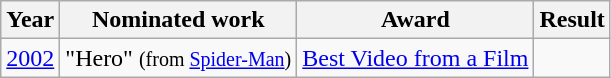<table class="wikitable">
<tr>
<th>Year</th>
<th>Nominated work</th>
<th>Award</th>
<th>Result</th>
</tr>
<tr>
<td align=center><a href='#'>2002</a></td>
<td>"Hero" <small>(from <a href='#'>Spider-Man</a>)</small></td>
<td><a href='#'>Best Video from a Film</a></td>
<td></td>
</tr>
</table>
